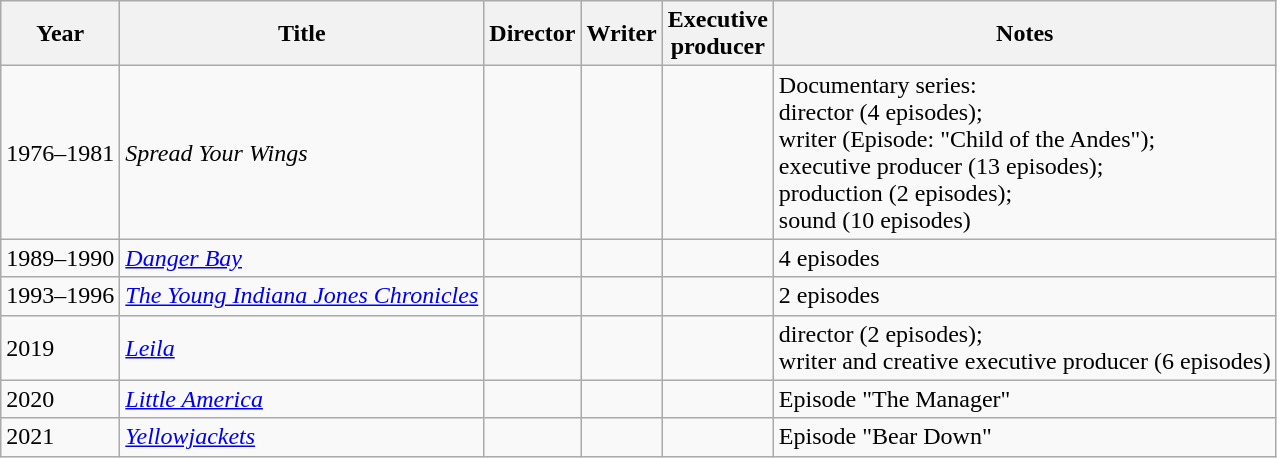<table class="wikitable">
<tr>
<th>Year</th>
<th>Title</th>
<th>Director</th>
<th>Writer</th>
<th>Executive<br>producer</th>
<th>Notes</th>
</tr>
<tr>
<td>1976–1981</td>
<td><em>Spread Your Wings</em></td>
<td></td>
<td></td>
<td></td>
<td>Documentary series:<br>director (4 episodes);<br>writer (Episode: "Child of the Andes");<br>executive producer (13 episodes);<br>production (2 episodes);<br>sound (10 episodes)</td>
</tr>
<tr>
<td>1989–1990</td>
<td><em><a href='#'>Danger Bay</a></em></td>
<td></td>
<td></td>
<td></td>
<td>4 episodes</td>
</tr>
<tr>
<td>1993–1996</td>
<td><em><a href='#'>The Young Indiana Jones Chronicles</a></em></td>
<td></td>
<td></td>
<td></td>
<td>2 episodes</td>
</tr>
<tr>
<td>2019</td>
<td><em><a href='#'>Leila</a></em></td>
<td></td>
<td></td>
<td></td>
<td>director (2 episodes);<br>writer and creative executive producer (6 episodes)</td>
</tr>
<tr>
<td>2020</td>
<td><em><a href='#'>Little America</a></em></td>
<td></td>
<td></td>
<td></td>
<td>Episode "The Manager"</td>
</tr>
<tr>
<td>2021</td>
<td><em><a href='#'>Yellowjackets</a></em></td>
<td></td>
<td></td>
<td></td>
<td>Episode "Bear Down"</td>
</tr>
</table>
